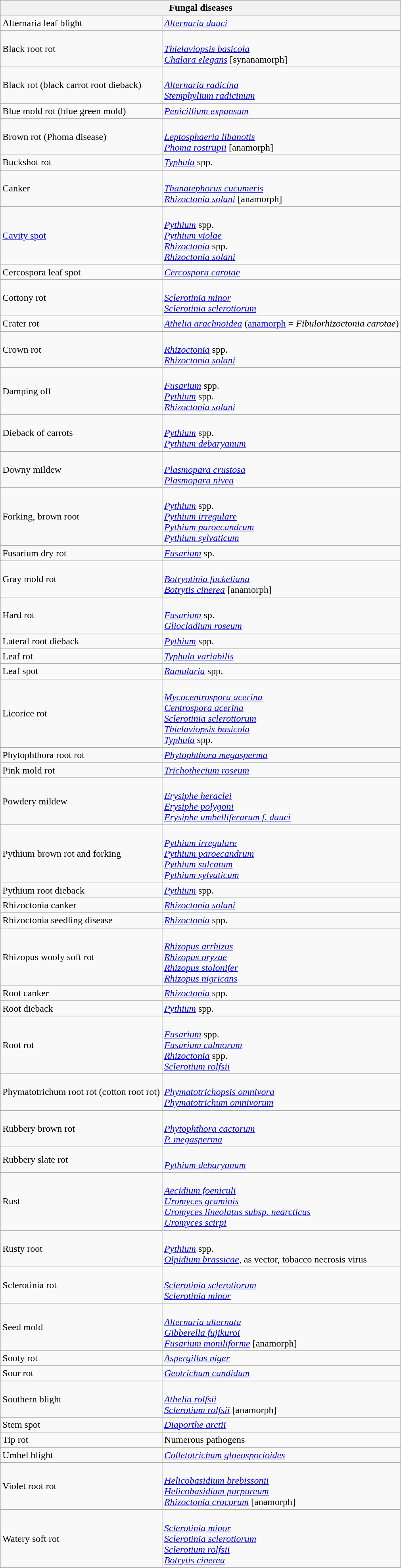<table class="wikitable" style="clear">
<tr>
<th colspan=2><strong>Fungal diseases</strong><br></th>
</tr>
<tr>
<td>Alternaria leaf blight</td>
<td><em><a href='#'>Alternaria dauci</a></em></td>
</tr>
<tr>
<td>Black root rot</td>
<td><br><em><a href='#'>Thielaviopsis basicola</a></em><br>
<em><a href='#'>Chalara elegans</a></em> [synanamorph]</td>
</tr>
<tr>
<td>Black rot (black carrot root dieback)</td>
<td><br><em><a href='#'>Alternaria radicina</a></em> <br>
 <em><a href='#'>Stemphylium radicinum</a></em></td>
</tr>
<tr>
<td>Blue mold rot (blue green mold)</td>
<td><em><a href='#'>Penicillium expansum</a></em></td>
</tr>
<tr>
<td>Brown rot (Phoma disease)</td>
<td><br><em><a href='#'>Leptosphaeria libanotis</a></em><br>
<em><a href='#'>Phoma rostrupii</a></em> [anamorph]</td>
</tr>
<tr>
<td>Buckshot rot</td>
<td><em><a href='#'>Typhula</a></em> spp.</td>
</tr>
<tr>
<td>Canker</td>
<td><br><em><a href='#'>Thanatephorus cucumeris</a></em><br>
<em><a href='#'>Rhizoctonia solani</a></em> [anamorph]</td>
</tr>
<tr>
<td><a href='#'>Cavity spot</a></td>
<td><br><em><a href='#'>Pythium</a></em> spp. <br>
<em><a href='#'>Pythium violae</a></em><br>
<em><a href='#'>Rhizoctonia</a></em> spp. <br>
<em><a href='#'>Rhizoctonia solani</a></em></td>
</tr>
<tr>
<td>Cercospora leaf spot</td>
<td><em><a href='#'>Cercospora carotae</a></em></td>
</tr>
<tr>
<td>Cottony rot</td>
<td><br><em><a href='#'>Sclerotinia minor</a></em><br>
<em><a href='#'>Sclerotinia sclerotiorum</a></em></td>
</tr>
<tr>
<td>Crater rot</td>
<td><em><a href='#'>Athelia arachnoidea</a></em> (<a href='#'>anamorph</a> = <em>Fibulorhizoctonia carotae</em>)</td>
</tr>
<tr>
<td>Crown rot</td>
<td><br><em><a href='#'>Rhizoctonia</a></em> spp. <br>
<em><a href='#'>Rhizoctonia solani</a></em></td>
</tr>
<tr>
<td>Damping off</td>
<td><br><em><a href='#'>Fusarium</a></em> spp. <br>
<em><a href='#'>Pythium</a></em> spp. <br>
<em><a href='#'>Rhizoctonia solani</a></em></td>
</tr>
<tr>
<td>Dieback of carrots</td>
<td><br><em><a href='#'>Pythium</a></em> spp. <br>
<em><a href='#'>Pythium debaryanum</a></em></td>
</tr>
<tr>
<td>Downy mildew</td>
<td><br><em><a href='#'>Plasmopara crustosa</a></em> <br>
 <em><a href='#'>Plasmopara nivea</a></em></td>
</tr>
<tr>
<td>Forking, brown root</td>
<td><br><em><a href='#'>Pythium</a></em> spp. <br>
<em><a href='#'>Pythium irregulare</a></em><br>
<em><a href='#'>Pythium paroecandrum</a></em><br>
<em><a href='#'>Pythium sylvaticum</a></em></td>
</tr>
<tr>
<td>Fusarium dry rot</td>
<td><em><a href='#'>Fusarium</a></em> sp.</td>
</tr>
<tr>
<td>Gray mold rot</td>
<td><br><em><a href='#'>Botryotinia fuckeliana</a></em><br>
<em><a href='#'>Botrytis cinerea</a></em> [anamorph]</td>
</tr>
<tr>
<td>Hard rot</td>
<td><br><em><a href='#'>Fusarium</a></em> sp. <br>
<em><a href='#'>Gliocladium roseum</a></em></td>
</tr>
<tr>
<td>Lateral root dieback</td>
<td><em><a href='#'>Pythium</a></em> spp.</td>
</tr>
<tr>
<td>Leaf rot</td>
<td><em><a href='#'>Typhula variabilis</a></em></td>
</tr>
<tr>
<td>Leaf spot</td>
<td><em><a href='#'>Ramularia</a></em> spp.</td>
</tr>
<tr>
<td>Licorice rot</td>
<td><br><em><a href='#'>Mycocentrospora acerina</a></em> <br>
 <em><a href='#'>Centrospora acerina</a></em><br>
<em><a href='#'>Sclerotinia sclerotiorum</a></em><br>
<em><a href='#'>Thielaviopsis basicola</a></em><br>
<em><a href='#'>Typhula</a></em> spp.</td>
</tr>
<tr>
<td>Phytophthora root rot</td>
<td><em><a href='#'>Phytophthora megasperma</a></em></td>
</tr>
<tr>
<td>Pink mold rot</td>
<td><em><a href='#'>Trichothecium roseum</a></em></td>
</tr>
<tr>
<td>Powdery mildew</td>
<td><br><em><a href='#'>Erysiphe heraclei</a></em><br>
<em><a href='#'>Erysiphe polygoni</a></em><br>
<em><a href='#'>Erysiphe umbelliferarum f. dauci</a></em></td>
</tr>
<tr>
<td>Pythium brown rot and forking</td>
<td><br><em><a href='#'>Pythium irregulare</a></em><br>
<em><a href='#'>Pythium paroecandrum</a></em><br>
<em><a href='#'>Pythium sulcatum</a></em><br>
<em><a href='#'>Pythium sylvaticum</a></em></td>
</tr>
<tr>
<td>Pythium root dieback</td>
<td><em><a href='#'>Pythium</a></em> spp.</td>
</tr>
<tr>
<td>Rhizoctonia canker</td>
<td><em><a href='#'>Rhizoctonia solani</a></em></td>
</tr>
<tr>
<td>Rhizoctonia seedling disease</td>
<td><em><a href='#'>Rhizoctonia</a></em> spp.</td>
</tr>
<tr>
<td>Rhizopus wooly soft rot</td>
<td><br><em><a href='#'>Rhizopus arrhizus</a></em> <br>
 <em><a href='#'>Rhizopus oryzae</a></em><br>
<em><a href='#'>Rhizopus stolonifer</a></em><br>
 <em><a href='#'>Rhizopus nigricans</a></em></td>
</tr>
<tr>
<td>Root canker</td>
<td><em><a href='#'>Rhizoctonia</a></em> spp.</td>
</tr>
<tr>
<td>Root dieback</td>
<td><em><a href='#'>Pythium</a></em> spp.</td>
</tr>
<tr>
<td>Root rot</td>
<td><br><em><a href='#'>Fusarium</a></em> spp. <br>
<em><a href='#'>Fusarium culmorum</a></em><br>
<em><a href='#'>Rhizoctonia</a></em> spp. <br>
<em><a href='#'>Sclerotium rolfsii</a></em></td>
</tr>
<tr>
<td>Phymatotrichum root rot (cotton root rot)</td>
<td><br><em><a href='#'>Phymatotrichopsis omnivora</a></em> <br>
 <em><a href='#'>Phymatotrichum omnivorum</a></em></td>
</tr>
<tr>
<td>Rubbery brown rot</td>
<td><br><em><a href='#'>Phytophthora cactorum</a></em><br>
<em><a href='#'>P. megasperma</a></em></td>
</tr>
<tr>
<td>Rubbery slate rot</td>
<td><br><em><a href='#'>Pythium debaryanum</a></em></td>
</tr>
<tr>
<td>Rust</td>
<td><br><em><a href='#'>Aecidium foeniculi</a></em><br>
<em><a href='#'>Uromyces graminis</a></em><br>
<em><a href='#'>Uromyces lineolatus subsp. nearcticus</a></em> <br>
 <em><a href='#'>Uromyces scirpi</a></em></td>
</tr>
<tr>
<td>Rusty root</td>
<td><br><em><a href='#'>Pythium</a></em> spp. <br>
<em><a href='#'>Olpidium brassicae</a></em>, as vector, tobacco necrosis virus</td>
</tr>
<tr>
<td>Sclerotinia rot</td>
<td><br><em><a href='#'>Sclerotinia sclerotiorum</a></em><br>
<em><a href='#'>Sclerotinia minor</a></em></td>
</tr>
<tr>
<td>Seed mold</td>
<td><br><em><a href='#'>Alternaria alternata</a></em><br>
<em><a href='#'>Gibberella fujikuroi</a></em><br>
<em><a href='#'>Fusarium moniliforme</a></em> [anamorph]</td>
</tr>
<tr>
<td>Sooty rot</td>
<td><em><a href='#'>Aspergillus niger</a></em></td>
</tr>
<tr>
<td>Sour rot</td>
<td><em><a href='#'>Geotrichum candidum</a></em></td>
</tr>
<tr>
<td>Southern blight</td>
<td><br><em><a href='#'>Athelia rolfsii</a></em><br>
<em><a href='#'>Sclerotium rolfsii</a></em> [anamorph]</td>
</tr>
<tr>
<td>Stem spot</td>
<td><em><a href='#'>Diaporthe arctii</a></em></td>
</tr>
<tr>
<td>Tip rot</td>
<td>Numerous pathogens</td>
</tr>
<tr>
<td>Umbel blight</td>
<td><em><a href='#'>Colletotrichum gloeosporioides</a></em></td>
</tr>
<tr>
<td>Violet root rot</td>
<td><br><em><a href='#'>Helicobasidium brebissonii</a></em> <br>
 <em><a href='#'>Helicobasidium purpureum</a></em><br>
<em><a href='#'>Rhizoctonia crocorum</a></em> [anamorph]</td>
</tr>
<tr>
<td>Watery soft rot</td>
<td><br><em><a href='#'>Sclerotinia minor</a></em><br>
<em><a href='#'>Sclerotinia sclerotiorum</a></em><br>
<em><a href='#'>Sclerotium rolfsii</a></em><br>
<em><a href='#'>Botrytis cinerea</a></em></td>
</tr>
<tr>
</tr>
</table>
